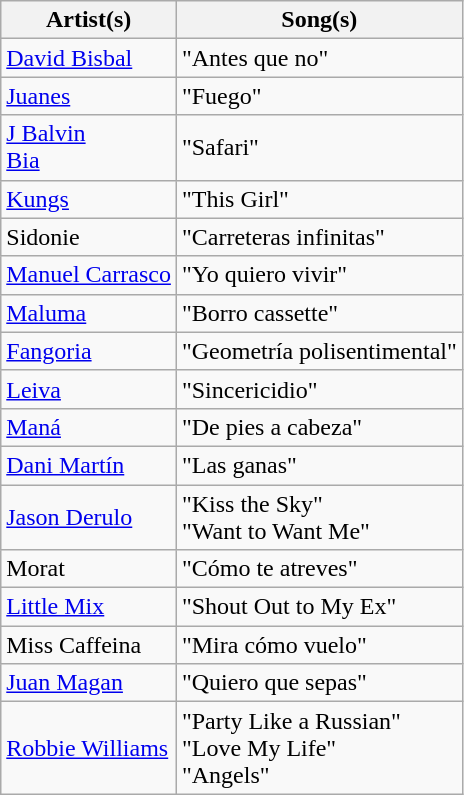<table class="wikitable">
<tr>
<th>Artist(s)</th>
<th>Song(s)</th>
</tr>
<tr>
<td><a href='#'>David Bisbal</a></td>
<td>"Antes que no"</td>
</tr>
<tr>
<td><a href='#'>Juanes</a></td>
<td>"Fuego"</td>
</tr>
<tr>
<td><a href='#'>J Balvin</a><br><a href='#'>Bia</a></td>
<td>"Safari"</td>
</tr>
<tr>
<td><a href='#'>Kungs</a></td>
<td>"This Girl"</td>
</tr>
<tr>
<td>Sidonie</td>
<td>"Carreteras infinitas"</td>
</tr>
<tr>
<td><a href='#'>Manuel Carrasco</a></td>
<td>"Yo quiero vivir"</td>
</tr>
<tr>
<td><a href='#'>Maluma</a></td>
<td>"Borro cassette"</td>
</tr>
<tr>
<td><a href='#'>Fangoria</a></td>
<td>"Geometría polisentimental"</td>
</tr>
<tr>
<td><a href='#'>Leiva</a></td>
<td>"Sincericidio"</td>
</tr>
<tr>
<td><a href='#'>Maná</a></td>
<td>"De pies a cabeza"</td>
</tr>
<tr>
<td><a href='#'>Dani Martín</a></td>
<td>"Las ganas"</td>
</tr>
<tr>
<td><a href='#'>Jason Derulo</a></td>
<td>"Kiss the Sky"<br>"Want to Want Me"</td>
</tr>
<tr>
<td>Morat</td>
<td>"Cómo te atreves"</td>
</tr>
<tr>
<td><a href='#'>Little Mix</a></td>
<td>"Shout Out to My Ex"</td>
</tr>
<tr>
<td>Miss Caffeina</td>
<td>"Mira cómo vuelo"</td>
</tr>
<tr>
<td><a href='#'>Juan Magan</a></td>
<td>"Quiero que sepas"</td>
</tr>
<tr>
<td><a href='#'>Robbie Williams</a></td>
<td>"Party Like a Russian"<br>"Love My Life"<br>"Angels"</td>
</tr>
</table>
